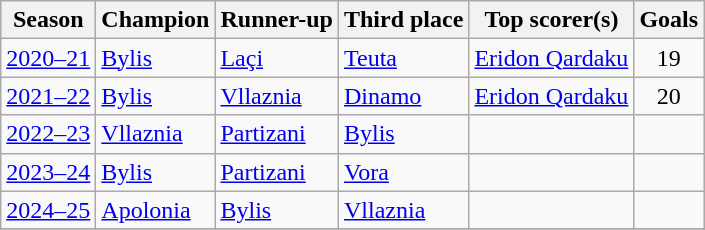<table class="wikitable sortable">
<tr>
<th>Season</th>
<th>Champion</th>
<th>Runner-up</th>
<th>Third place</th>
<th>Top scorer(s)</th>
<th>Goals</th>
</tr>
<tr>
<td align="center"><a href='#'>2020–21</a></td>
<td><a href='#'>Bylis</a></td>
<td><a href='#'>Laçi</a></td>
<td><a href='#'>Teuta</a></td>
<td><a href='#'>Eridon Qardaku</a></td>
<td align="center">19</td>
</tr>
<tr>
<td align="center"><a href='#'>2021–22</a></td>
<td><a href='#'>Bylis</a></td>
<td><a href='#'>Vllaznia</a></td>
<td><a href='#'>Dinamo</a></td>
<td><a href='#'>Eridon Qardaku</a></td>
<td align="center">20</td>
</tr>
<tr>
<td align="center"><a href='#'>2022–23</a></td>
<td><a href='#'>Vllaznia</a></td>
<td><a href='#'>Partizani</a></td>
<td><a href='#'>Bylis</a></td>
<td></td>
<td align="center"></td>
</tr>
<tr>
<td align="center"><a href='#'>2023–24</a></td>
<td><a href='#'>Bylis</a></td>
<td><a href='#'>Partizani</a></td>
<td><a href='#'>Vora</a></td>
<td></td>
<td align="center"></td>
</tr>
<tr>
<td align="center"><a href='#'>2024–25</a></td>
<td><a href='#'>Apolonia</a></td>
<td><a href='#'>Bylis</a></td>
<td><a href='#'>Vllaznia</a></td>
<td></td>
<td align="center"></td>
</tr>
<tr>
</tr>
</table>
